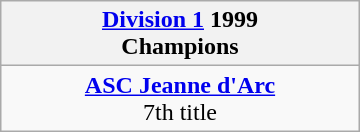<table class="wikitable" style="margin: 0 auto; width: 240px;">
<tr>
<th><a href='#'>Division 1</a> 1999<br>Champions</th>
</tr>
<tr>
<td align=center><strong><a href='#'>ASC Jeanne d'Arc</a></strong><br>7th title</td>
</tr>
</table>
